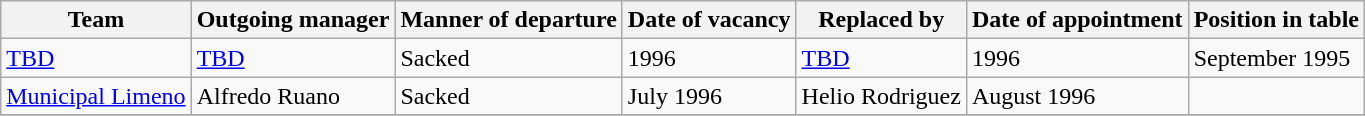<table class="wikitable">
<tr>
<th>Team</th>
<th>Outgoing manager</th>
<th>Manner of departure</th>
<th>Date of vacancy</th>
<th>Replaced by</th>
<th>Date of appointment</th>
<th>Position in table</th>
</tr>
<tr>
<td><a href='#'>TBD</a></td>
<td> <a href='#'>TBD</a></td>
<td>Sacked</td>
<td>1996</td>
<td> <a href='#'>TBD</a></td>
<td>1996</td>
<td>September 1995</td>
</tr>
<tr>
<td><a href='#'>Municipal Limeno</a></td>
<td> Alfredo Ruano</td>
<td>Sacked</td>
<td>July 1996</td>
<td> Helio Rodriguez</td>
<td>August 1996</td>
<td></td>
</tr>
<tr>
</tr>
</table>
